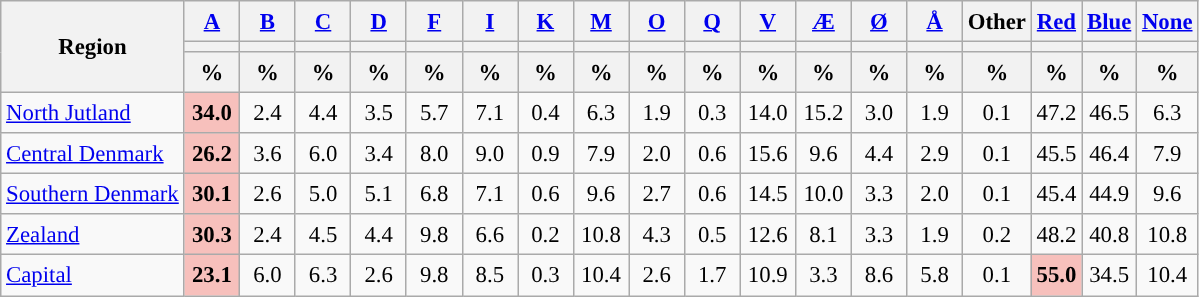<table class="wikitable sortable" style="text-align:right; font-size:95%; line-height:20px;">
<tr>
<th rowspan="3">Region</th>
<th width="30px" class="unsortable"><a href='#'>A</a></th>
<th width="30px" class="unsortable"><a href='#'>B</a></th>
<th width="30px" class="unsortable"><a href='#'>C</a></th>
<th width="30px" class="unsortable"><a href='#'>D</a></th>
<th width="30px" class="unsortable"><a href='#'>F</a></th>
<th width="30px" class="unsortable"><a href='#'>I</a></th>
<th width="30px" class="unsortable"><a href='#'>K</a></th>
<th width="30px" class="unsortable"><a href='#'>M</a></th>
<th width="30px" class="unsortable"><a href='#'>O</a></th>
<th width="30px" class="unsortable"><a href='#'>Q</a></th>
<th width="30px" class="unsortable"><a href='#'>V</a></th>
<th width="30px" class="unsortable"><a href='#'>Æ</a></th>
<th width="30px" class="unsortable"><a href='#'>Ø</a></th>
<th width="30px" class="unsortable"><a href='#'>Å</a></th>
<th width="30px" class="unsortable">Other</th>
<th><a href='#'>Red</a></th>
<th><a href='#'>Blue</a></th>
<th><a href='#'>None</a></th>
</tr>
<tr>
<th style="background:"></th>
<th style="background:"></th>
<th style="background:"></th>
<th style="background:"></th>
<th style="background:"></th>
<th style="background:"></th>
<th style="background:"></th>
<th style="background:"></th>
<th style="background:"></th>
<th style="background:"></th>
<th style="background:"></th>
<th style="background:"></th>
<th style="background:"></th>
<th style="background:"></th>
<th style="background:"></th>
<th style="background:"></th>
<th style="background:"></th>
<th style="background:"></th>
</tr>
<tr>
<th align="center" data-sort-type="number">%</th>
<th align="center" data-sort-type="number">%</th>
<th align="center" data-sort-type="number">%</th>
<th align="center" data-sort-type="number">%</th>
<th align="center" data-sort-type="number">%</th>
<th align="center" data-sort-type="number">%</th>
<th align="center" data-sort-type="number">%</th>
<th align="center" data-sort-type="number">%</th>
<th align="center" data-sort-type="number">%</th>
<th align="center" data-sort-type="number">%</th>
<th align="center" data-sort-type="number">%</th>
<th align="center" data-sort-type="number">%</th>
<th align="center" data-sort-type="number">%</th>
<th align="center" data-sort-type="number">%</th>
<th align="center" data-sort-type="number">%</th>
<th align="center" data-sort-type="number">%</th>
<th align="center" data-sort-type="number">%</th>
<th align="center" data-sort-type="number">%</th>
</tr>
<tr>
<td align="left"><a href='#'>North Jutland</a></td>
<td align="center" bgcolor=#f7c0bc><strong>34.0</strong></td>
<td align="center">2.4</td>
<td align="center">4.4</td>
<td align="center">3.5</td>
<td align="center">5.7</td>
<td align="center">7.1</td>
<td align="center">0.4</td>
<td align="center">6.3</td>
<td align="center">1.9</td>
<td align="center">0.3</td>
<td align="center">14.0</td>
<td align="center">15.2</td>
<td align="center">3.0</td>
<td align="center">1.9</td>
<td align="center">0.1</td>
<td align="center">47.2</td>
<td align="center">46.5</td>
<td align="center">6.3</td>
</tr>
<tr>
<td align="left"><a href='#'>Central Denmark</a></td>
<td align="center" bgcolor=#f7c0bc><strong>26.2</strong></td>
<td align="center">3.6</td>
<td align="center">6.0</td>
<td align="center">3.4</td>
<td align="center">8.0</td>
<td align="center">9.0</td>
<td align="center">0.9</td>
<td align="center">7.9</td>
<td align="center">2.0</td>
<td align="center">0.6</td>
<td align="center">15.6</td>
<td align="center">9.6</td>
<td align="center">4.4</td>
<td align="center">2.9</td>
<td align="center">0.1</td>
<td align="center">45.5</td>
<td align="center">46.4</td>
<td align="center">7.9</td>
</tr>
<tr>
<td align="left"><a href='#'>Southern Denmark</a></td>
<td align="center" bgcolor=#f7c0bc><strong>30.1</strong></td>
<td align="center">2.6</td>
<td align="center">5.0</td>
<td align="center">5.1</td>
<td align="center">6.8</td>
<td align="center">7.1</td>
<td align="center">0.6</td>
<td align="center">9.6</td>
<td align="center">2.7</td>
<td align="center">0.6</td>
<td align="center">14.5</td>
<td align="center">10.0</td>
<td align="center">3.3</td>
<td align="center">2.0</td>
<td align="center">0.1</td>
<td align="center">45.4</td>
<td align="center">44.9</td>
<td align="center">9.6</td>
</tr>
<tr>
<td align="left"><a href='#'>Zealand</a></td>
<td align="center" bgcolor=#f7c0bc><strong>30.3</strong></td>
<td align="center">2.4</td>
<td align="center">4.5</td>
<td align="center">4.4</td>
<td align="center">9.8</td>
<td align="center">6.6</td>
<td align="center">0.2</td>
<td align="center">10.8</td>
<td align="center">4.3</td>
<td align="center">0.5</td>
<td align="center">12.6</td>
<td align="center">8.1</td>
<td align="center">3.3</td>
<td align="center">1.9</td>
<td align="center">0.2</td>
<td align="center">48.2</td>
<td align="center">40.8</td>
<td align="center">10.8</td>
</tr>
<tr>
<td align="left"><a href='#'>Capital</a></td>
<td align="center" bgcolor=#f7c0bc><strong>23.1</strong></td>
<td align="center">6.0</td>
<td align="center">6.3</td>
<td align="center">2.6</td>
<td align="center">9.8</td>
<td align="center">8.5</td>
<td align="center">0.3</td>
<td align="center">10.4</td>
<td align="center">2.6</td>
<td align="center">1.7</td>
<td align="center">10.9</td>
<td align="center">3.3</td>
<td align="center">8.6</td>
<td align="center">5.8</td>
<td align="center">0.1</td>
<td align="center" bgcolor=#f7c0bc><strong>55.0</strong></td>
<td align="center">34.5</td>
<td align="center">10.4</td>
</tr>
</table>
